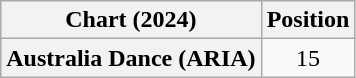<table class="wikitable plainrowheaders" style="text-align:center">
<tr>
<th scope="col">Chart (2024)</th>
<th scope="col">Position</th>
</tr>
<tr>
<th scope="row">Australia Dance (ARIA)</th>
<td>15</td>
</tr>
</table>
